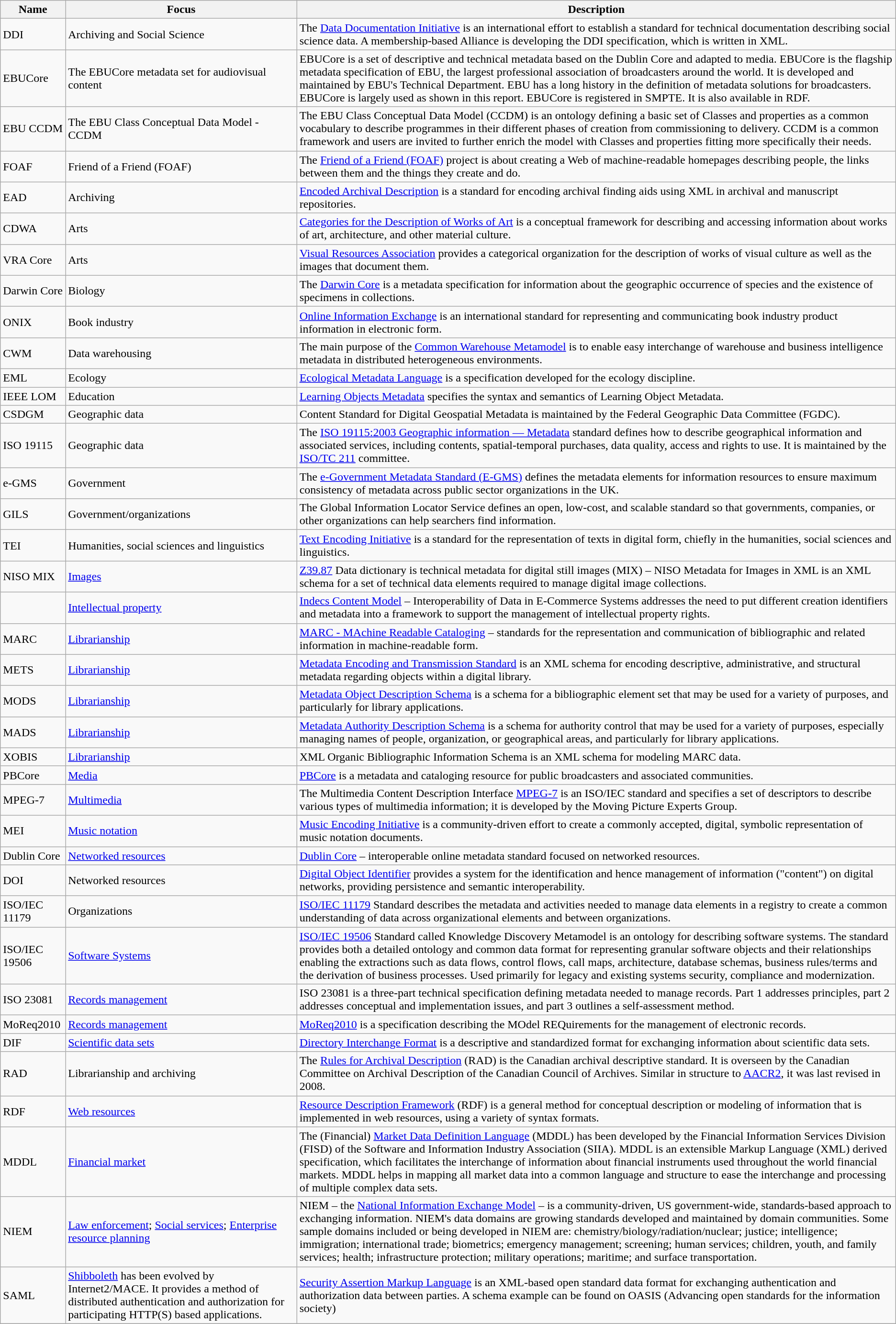<table class="wikitable sortable" border="1">
<tr>
<th>Name</th>
<th>Focus</th>
<th>Description</th>
</tr>
<tr>
<td>DDI</td>
<td>Archiving and Social Science</td>
<td>The <a href='#'>Data Documentation Initiative</a> is an international effort to establish a standard for technical documentation describing social science data. A membership-based Alliance is developing the DDI specification, which is written in XML.</td>
</tr>
<tr>
<td>EBUCore</td>
<td>The EBUCore metadata set for audiovisual content</td>
<td>EBUCore is a set of descriptive and technical metadata based on the Dublin Core and adapted to media. EBUCore is the flagship metadata specification of EBU, the largest professional association of broadcasters around the world. It is developed and maintained by EBU's Technical Department. EBU has a long history in the definition of metadata solutions for broadcasters. EBUCore is largely used as shown in this report. EBUCore is registered in SMPTE. It is also available in RDF.</td>
</tr>
<tr>
<td>EBU CCDM</td>
<td>The EBU Class Conceptual Data Model - CCDM</td>
<td>The EBU Class Conceptual Data Model (CCDM) is an ontology defining a basic set of Classes and properties as a common vocabulary to describe programmes in their different phases of creation from commissioning to delivery. CCDM is a common framework and users are invited to further enrich the model with Classes and properties fitting more specifically their needs.</td>
</tr>
<tr>
<td>FOAF</td>
<td>Friend of a Friend (FOAF)</td>
<td>The <a href='#'>Friend of a Friend (FOAF)</a> project is about creating a Web of machine-readable homepages describing people, the links between them and the things they create and do.</td>
</tr>
<tr>
<td>EAD</td>
<td>Archiving</td>
<td><a href='#'>Encoded Archival Description</a> is a standard for encoding archival finding aids using XML in archival and manuscript repositories.</td>
</tr>
<tr>
<td>CDWA</td>
<td>Arts</td>
<td><a href='#'>Categories for the Description of Works of Art</a> is a conceptual framework for describing and accessing information about works of art, architecture, and other material culture.</td>
</tr>
<tr>
<td>VRA Core</td>
<td>Arts</td>
<td><a href='#'>Visual Resources Association</a> provides a categorical organization for the description of works of visual culture as well as the images that document them.</td>
</tr>
<tr>
<td>Darwin Core</td>
<td>Biology</td>
<td>The <a href='#'>Darwin Core</a> is a metadata specification for information about the geographic occurrence of species and the existence of specimens in collections.</td>
</tr>
<tr>
<td>ONIX</td>
<td>Book industry</td>
<td><a href='#'>Online Information Exchange</a> is an international standard for representing and communicating book industry product information in electronic form.</td>
</tr>
<tr>
<td>CWM</td>
<td>Data warehousing</td>
<td>The main purpose of the <a href='#'>Common Warehouse Metamodel</a> is to enable easy interchange of warehouse and business intelligence metadata in distributed heterogeneous environments.</td>
</tr>
<tr>
<td>EML</td>
<td>Ecology</td>
<td><a href='#'>Ecological Metadata Language</a> is a specification developed for the ecology discipline.</td>
</tr>
<tr>
<td>IEEE LOM</td>
<td>Education</td>
<td><a href='#'>Learning Objects Metadata</a> specifies the syntax and semantics of Learning Object Metadata.</td>
</tr>
<tr>
<td>CSDGM</td>
<td>Geographic data</td>
<td>Content Standard for Digital Geospatial Metadata is maintained by the Federal Geographic Data Committee (FGDC).</td>
</tr>
<tr>
<td>ISO 19115</td>
<td>Geographic data</td>
<td>The <a href='#'>ISO 19115:2003 Geographic information — Metadata</a> standard defines how to describe geographical information and associated services, including contents, spatial-temporal purchases, data quality, access and rights to use.  It is maintained by the <a href='#'>ISO/TC 211</a> committee.</td>
</tr>
<tr>
<td>e-GMS</td>
<td>Government</td>
<td>The <a href='#'>e-Government Metadata Standard (E-GMS)</a> defines the metadata elements for information resources to ensure maximum consistency of metadata across public sector organizations in the UK.</td>
</tr>
<tr>
<td>GILS</td>
<td>Government/organizations</td>
<td>The Global Information Locator Service defines an open, low-cost, and scalable standard so that governments, companies, or other organizations can help searchers find information.</td>
</tr>
<tr>
<td>TEI</td>
<td>Humanities, social sciences and linguistics</td>
<td><a href='#'>Text Encoding Initiative</a> is a standard for the representation of texts in digital form, chiefly in the humanities, social sciences and linguistics.</td>
</tr>
<tr>
<td>NISO MIX</td>
<td><a href='#'>Images</a></td>
<td><a href='#'>Z39.87</a> Data dictionary is technical metadata for digital still images (MIX) – NISO Metadata for Images in XML is an XML schema for a set of technical data elements required to manage digital image collections.</td>
</tr>
<tr>
<td><indecs></td>
<td><a href='#'>Intellectual property</a></td>
<td><a href='#'>Indecs Content Model</a> – Interoperability of Data in E-Commerce Systems addresses the need to put different creation identifiers and metadata into a framework to support the management of intellectual property rights.</td>
</tr>
<tr>
<td>MARC</td>
<td><a href='#'>Librarianship</a></td>
<td><a href='#'>MARC - MAchine Readable Cataloging</a> – standards for the representation and communication of bibliographic and related information in machine-readable form.</td>
</tr>
<tr>
<td>METS</td>
<td><a href='#'>Librarianship</a></td>
<td><a href='#'>Metadata Encoding and Transmission Standard</a> is an XML schema for encoding descriptive, administrative, and structural metadata regarding objects within a digital library.</td>
</tr>
<tr>
<td>MODS</td>
<td><a href='#'>Librarianship</a></td>
<td><a href='#'>Metadata Object Description Schema</a> is a schema for a bibliographic element set that may be used for a variety of purposes, and particularly for library applications.</td>
</tr>
<tr>
<td>MADS</td>
<td><a href='#'>Librarianship</a></td>
<td><a href='#'>Metadata Authority Description Schema</a> is a schema for authority control that may be used for a variety of purposes, especially managing names of people, organization, or geographical areas, and particularly for library applications.</td>
</tr>
<tr>
<td>XOBIS</td>
<td><a href='#'>Librarianship</a></td>
<td>XML Organic Bibliographic Information Schema is an XML schema for modeling MARC data.</td>
</tr>
<tr>
<td>PBCore</td>
<td><a href='#'>Media</a></td>
<td><a href='#'>PBCore</a> is a metadata and cataloging resource for public broadcasters and associated communities.</td>
</tr>
<tr>
<td>MPEG-7</td>
<td><a href='#'>Multimedia</a></td>
<td>The Multimedia Content Description Interface <a href='#'>MPEG-7</a> is an ISO/IEC standard and specifies a set of descriptors to describe various types of multimedia information; it is developed by the Moving Picture Experts Group.</td>
</tr>
<tr>
<td>MEI</td>
<td><a href='#'>Music notation</a></td>
<td><a href='#'>Music Encoding Initiative</a> is a community-driven effort to create a commonly accepted, digital, symbolic representation of music notation documents.</td>
</tr>
<tr>
<td>Dublin Core</td>
<td><a href='#'>Networked resources</a></td>
<td><a href='#'>Dublin Core</a> – interoperable online metadata standard focused on networked resources.</td>
</tr>
<tr>
<td>DOI</td>
<td>Networked resources</td>
<td><a href='#'>Digital Object Identifier</a> provides a system for the identification and hence management of information ("content") on digital networks, providing persistence and semantic interoperability.</td>
</tr>
<tr>
<td>ISO/IEC 11179</td>
<td>Organizations</td>
<td><a href='#'>ISO/IEC 11179</a> Standard describes the metadata and activities needed to manage data elements in a registry to create a common understanding of data across organizational elements and between organizations.</td>
</tr>
<tr>
<td>ISO/IEC 19506</td>
<td><a href='#'>Software Systems</a></td>
<td><a href='#'>ISO/IEC 19506</a> Standard called Knowledge Discovery Metamodel is an ontology for describing software systems.  The standard provides both a detailed ontology and common data format for representing granular software objects and their relationships enabling the extractions such as data flows, control flows, call maps, architecture, database schemas, business rules/terms and the derivation of business processes. Used primarily for legacy and existing systems security, compliance and modernization.</td>
</tr>
<tr>
<td>ISO 23081</td>
<td><a href='#'>Records management</a></td>
<td>ISO 23081 is a three-part technical specification defining metadata needed to manage records.  Part 1 addresses principles, part 2 addresses conceptual and implementation issues, and part 3 outlines a self-assessment method.</td>
</tr>
<tr>
<td>MoReq2010</td>
<td><a href='#'>Records management</a></td>
<td><a href='#'>MoReq2010</a> is a specification describing the MOdel REQuirements for the management of electronic records.</td>
</tr>
<tr>
<td>DIF</td>
<td><a href='#'>Scientific data sets</a></td>
<td><a href='#'>Directory Interchange Format</a> is a descriptive and standardized format for exchanging information about scientific data sets.</td>
</tr>
<tr>
<td>RAD</td>
<td>Librarianship and archiving</td>
<td>The <a href='#'>Rules for Archival Description</a> (RAD) is the Canadian archival descriptive standard. It is overseen by the Canadian Committee on Archival Description of the Canadian Council of Archives. Similar in structure to <a href='#'>AACR2</a>, it was last revised in 2008.</td>
</tr>
<tr>
<td>RDF</td>
<td><a href='#'>Web resources</a></td>
<td><a href='#'>Resource Description Framework</a> (RDF) is a general method for conceptual description or modeling of information that is implemented in web resources, using a variety of syntax formats.</td>
</tr>
<tr>
<td>MDDL</td>
<td><a href='#'>Financial market</a></td>
<td>The (Financial) <a href='#'>Market Data Definition Language</a> (MDDL) has been developed by the Financial Information Services Division (FISD) of the Software and Information Industry Association (SIIA). MDDL is an extensible Markup Language (XML) derived specification, which facilitates the interchange of information about financial instruments used throughout the world financial markets. MDDL helps in mapping all market data into a common language and structure to ease the interchange and processing of multiple complex data sets.</td>
</tr>
<tr>
<td>NIEM</td>
<td><a href='#'>Law enforcement</a>; <a href='#'>Social services</a>; <a href='#'>Enterprise resource planning</a></td>
<td>NIEM – the <a href='#'>National Information Exchange Model</a> – is a community-driven, US government-wide, standards-based approach to exchanging information. NIEM's data domains are growing standards developed and maintained by domain communities. Some sample domains included or being developed in NIEM are: chemistry/biology/radiation/nuclear; justice; intelligence; immigration; international trade; biometrics; emergency management; screening; human services; children, youth, and family services; health; infrastructure protection; military operations; maritime; and surface transportation.</td>
</tr>
<tr>
<td>SAML</td>
<td><a href='#'>Shibboleth</a> has been evolved by Internet2/MACE. It provides a method of distributed authentication and authorization for participating HTTP(S) based applications.</td>
<td><a href='#'>Security Assertion Markup Language</a> is an XML-based open standard data format for exchanging authentication and authorization data between parties. A schema example can be found on OASIS (Advancing open standards for the information society)</td>
</tr>
<tr>
</tr>
</table>
